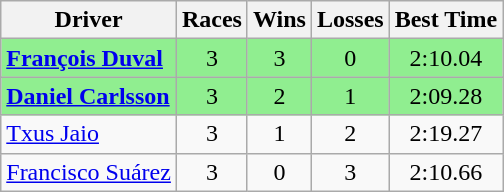<table class="wikitable">
<tr>
<th>Driver</th>
<th>Races</th>
<th>Wins</th>
<th>Losses</th>
<th>Best Time</th>
</tr>
<tr style="background:lightgreen;">
<td><strong> <a href='#'>François Duval</a></strong></td>
<td align=center>3</td>
<td align=center>3</td>
<td align=center>0</td>
<td align=center>2:10.04</td>
</tr>
<tr style="background:lightgreen;">
<td><strong> <a href='#'>Daniel Carlsson</a></strong></td>
<td align=center>3</td>
<td align=center>2</td>
<td align=center>1</td>
<td align=center>2:09.28</td>
</tr>
<tr>
<td> <a href='#'>Txus Jaio</a></td>
<td align=center>3</td>
<td align=center>1</td>
<td align=center>2</td>
<td align=center>2:19.27</td>
</tr>
<tr>
<td> <a href='#'>Francisco Suárez</a></td>
<td align=center>3</td>
<td align=center>0</td>
<td align=center>3</td>
<td align=center>2:10.66</td>
</tr>
</table>
